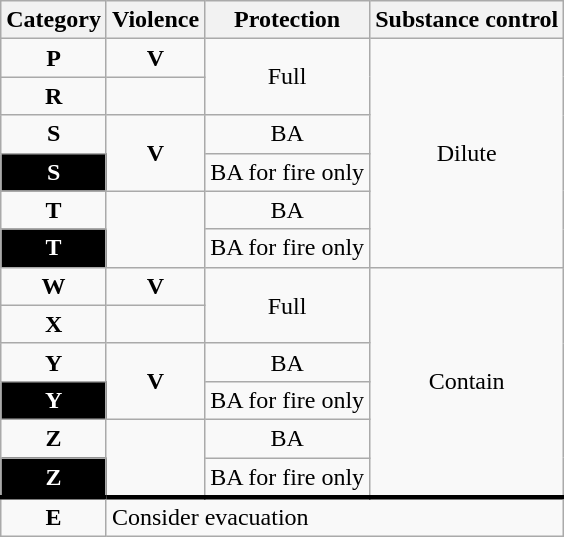<table class="wikitable">
<tr>
<th>Category</th>
<th>Violence</th>
<th>Protection</th>
<th>Substance control</th>
</tr>
<tr>
<td align="center"><strong>P</strong></td>
<td align="center"><strong>V</strong></td>
<td align="center" rowspan="2">Full</td>
<td align="center" rowspan="6">Dilute</td>
</tr>
<tr>
<td align="center"><strong>R</strong></td>
<td></td>
</tr>
<tr>
<td align="center"><strong>S</strong></td>
<td align="center" rowspan="2"><strong>V</strong></td>
<td align="center">BA</td>
</tr>
<tr>
<td align="center" style="background: #000000; color: #FFFFFF;"><strong>S</strong></td>
<td align="center">BA for fire only</td>
</tr>
<tr>
<td align="center"><strong>T</strong></td>
<td align="center" rowspan="2"></td>
<td align="center">BA</td>
</tr>
<tr>
<td align="center" style="background: #000000; color: #FFFFFF;"><strong>T</strong></td>
<td align="center">BA for fire only</td>
</tr>
<tr>
<td align="center"><strong>W</strong></td>
<td align="center"><strong>V</strong></td>
<td align="center" rowspan="2">Full</td>
<td align="center" rowspan="6">Contain</td>
</tr>
<tr>
<td align="center"><strong>X</strong></td>
<td></td>
</tr>
<tr>
<td align="center"><strong>Y</strong></td>
<td align="center" rowspan="2"><strong>V</strong></td>
<td align="center">BA</td>
</tr>
<tr>
<td align="center" style="background: #000000; color: #FFFFFF;"><strong>Y</strong></td>
<td align="center">BA for fire only</td>
</tr>
<tr>
<td align="center"><strong>Z</strong></td>
<td align="center" rowspan="2"></td>
<td align="center">BA</td>
</tr>
<tr>
<td align="center" style="background: #000000; color: #FFFFFF;"><strong>Z</strong></td>
<td align="center">BA for fire only</td>
</tr>
<tr>
<td align="center" style="border-top: solid medium;"><strong>E</strong></td>
<td align="left" style="border-top: solid medium;" colspan="3">Consider evacuation</td>
</tr>
</table>
